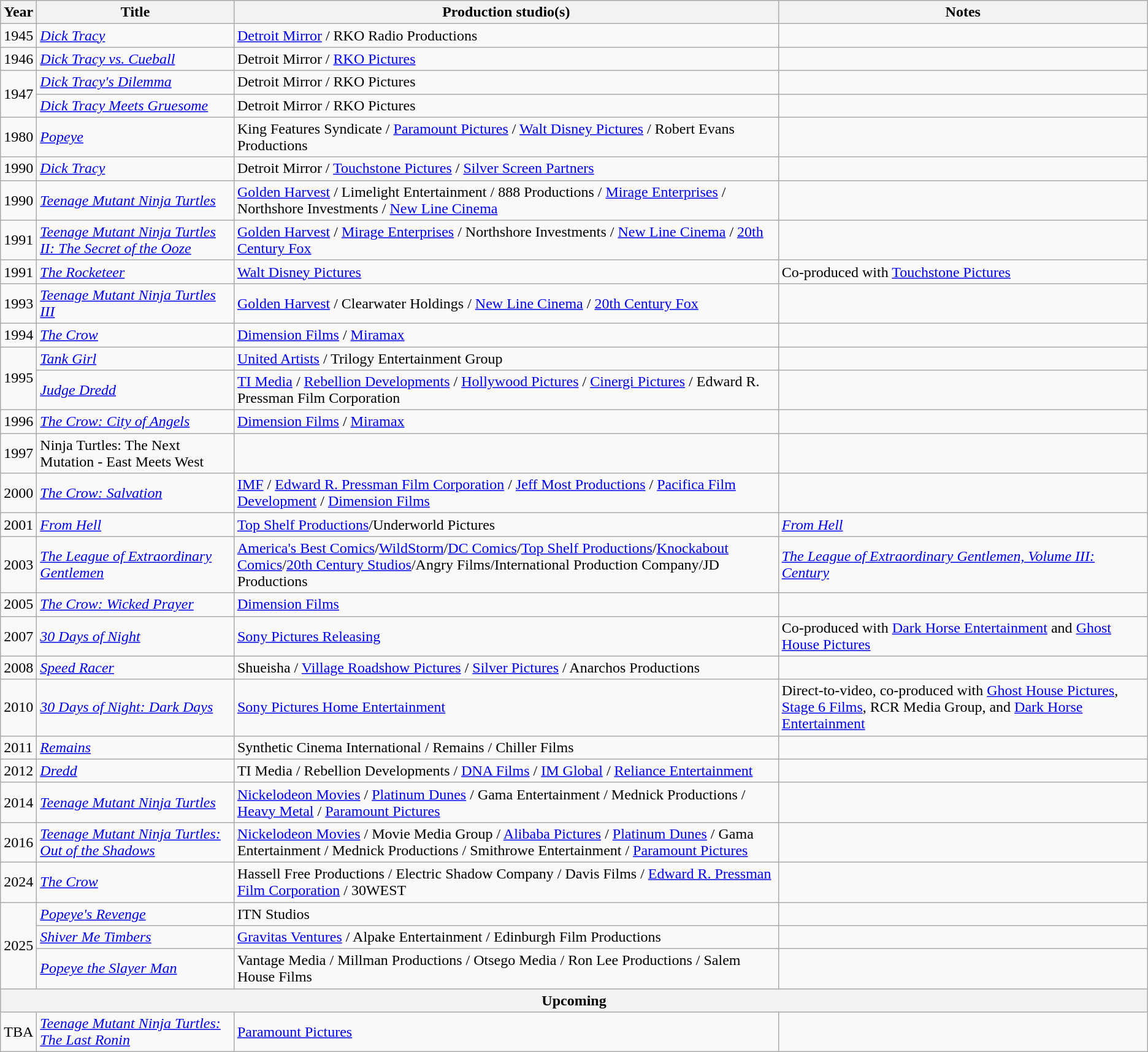<table class="wikitable sortable">
<tr>
<th>Year</th>
<th>Title</th>
<th>Production studio(s)</th>
<th>Notes</th>
</tr>
<tr>
<td>1945</td>
<td><em><a href='#'>Dick Tracy</a></em></td>
<td><a href='#'>Detroit Mirror</a> / RKO Radio Productions</td>
<td></td>
</tr>
<tr>
<td>1946</td>
<td><em><a href='#'>Dick Tracy vs. Cueball</a></em></td>
<td>Detroit Mirror / <a href='#'>RKO Pictures</a></td>
<td></td>
</tr>
<tr>
<td rowspan="2">1947</td>
<td><em><a href='#'>Dick Tracy's Dilemma</a></em></td>
<td>Detroit Mirror / RKO Pictures</td>
<td></td>
</tr>
<tr>
<td><em><a href='#'>Dick Tracy Meets Gruesome</a></em></td>
<td>Detroit Mirror / RKO Pictures</td>
<td></td>
</tr>
<tr>
<td>1980</td>
<td><em><a href='#'>Popeye</a></em></td>
<td>King Features Syndicate / <a href='#'>Paramount Pictures</a> / <a href='#'>Walt Disney Pictures</a> / Robert Evans Productions</td>
<td></td>
</tr>
<tr>
<td>1990</td>
<td><em><a href='#'>Dick Tracy</a></em></td>
<td>Detroit Mirror / <a href='#'>Touchstone Pictures</a> / <a href='#'>Silver Screen Partners</a></td>
<td></td>
</tr>
<tr>
<td>1990</td>
<td><em><a href='#'>Teenage Mutant Ninja Turtles</a></em></td>
<td><a href='#'>Golden Harvest</a> / Limelight Entertainment / 888 Productions / <a href='#'>Mirage Enterprises</a> / Northshore Investments / <a href='#'>New Line Cinema</a></td>
<td></td>
</tr>
<tr>
<td>1991</td>
<td><em><a href='#'>Teenage Mutant Ninja Turtles II: The Secret of the Ooze</a></em></td>
<td><a href='#'>Golden Harvest</a> / <a href='#'>Mirage Enterprises</a> / Northshore Investments / <a href='#'>New Line Cinema</a> / <a href='#'>20th Century Fox</a></td>
<td></td>
</tr>
<tr>
<td>1991</td>
<td><em><a href='#'>The Rocketeer</a></em></td>
<td><a href='#'>Walt Disney Pictures</a></td>
<td>Co-produced with <a href='#'>Touchstone Pictures</a></td>
</tr>
<tr>
<td>1993</td>
<td><em><a href='#'>Teenage Mutant Ninja Turtles III</a></em></td>
<td><a href='#'>Golden Harvest</a> / Clearwater Holdings / <a href='#'>New Line Cinema</a> / <a href='#'>20th Century Fox</a></td>
<td></td>
</tr>
<tr>
<td>1994</td>
<td><em><a href='#'>The Crow</a></em></td>
<td><a href='#'>Dimension Films</a> / <a href='#'>Miramax</a></td>
<td></td>
</tr>
<tr>
<td rowspan="2">1995</td>
<td><em><a href='#'>Tank Girl</a></em></td>
<td><a href='#'>United Artists</a> / Trilogy Entertainment Group</td>
<td></td>
</tr>
<tr>
<td><em><a href='#'>Judge Dredd</a></em></td>
<td><a href='#'>TI Media</a> / <a href='#'>Rebellion Developments</a> / <a href='#'>Hollywood Pictures</a> / <a href='#'>Cinergi Pictures</a> / Edward R. Pressman Film Corporation</td>
<td></td>
</tr>
<tr>
<td>1996</td>
<td><em><a href='#'>The Crow: City of Angels</a></em></td>
<td><a href='#'>Dimension Films</a> / <a href='#'>Miramax</a></td>
<td></td>
</tr>
<tr>
<td>1997</td>
<td>Ninja Turtles: The Next Mutation - East Meets West</td>
<td></td>
<td></td>
</tr>
<tr>
<td>2000</td>
<td><em><a href='#'>The Crow: Salvation</a></em></td>
<td><a href='#'>IMF</a> / <a href='#'>Edward R. Pressman Film Corporation</a> / <a href='#'>Jeff Most Productions</a> / <a href='#'>Pacifica Film Development</a> / <a href='#'>Dimension Films</a></td>
<td></td>
</tr>
<tr>
<td>2001</td>
<td><em><a href='#'>From Hell</a></em></td>
<td><a href='#'>Top Shelf Productions</a>/Underworld Pictures</td>
<td><em><a href='#'>From Hell</a></em></td>
</tr>
<tr>
<td>2003</td>
<td><em><a href='#'>The League of Extraordinary Gentlemen</a></em></td>
<td><a href='#'>America's Best Comics</a>/<a href='#'>WildStorm</a>/<a href='#'>DC Comics</a>/<a href='#'>Top Shelf Productions</a>/<a href='#'>Knockabout Comics</a>/<a href='#'>20th Century Studios</a>/Angry Films/International Production Company/JD Productions</td>
<td><em><a href='#'>The League of Extraordinary Gentlemen, Volume III: Century</a></em></td>
</tr>
<tr>
<td>2005</td>
<td><em><a href='#'>The Crow: Wicked Prayer</a></em></td>
<td><a href='#'>Dimension Films</a></td>
<td></td>
</tr>
<tr>
<td>2007</td>
<td><em><a href='#'>30 Days of Night</a></em></td>
<td><a href='#'>Sony Pictures Releasing</a></td>
<td>Co-produced with <a href='#'>Dark Horse Entertainment</a> and <a href='#'>Ghost House Pictures</a></td>
</tr>
<tr>
<td>2008</td>
<td><em><a href='#'>Speed Racer</a></em></td>
<td>Shueisha / <a href='#'>Village Roadshow Pictures</a> / <a href='#'>Silver Pictures</a> / Anarchos Productions</td>
<td></td>
</tr>
<tr>
<td>2010</td>
<td><em><a href='#'>30 Days of Night: Dark Days</a></em></td>
<td><a href='#'>Sony Pictures Home Entertainment</a></td>
<td>Direct-to-video, co-produced with <a href='#'>Ghost House Pictures</a>, <a href='#'>Stage 6 Films</a>, RCR Media Group, and <a href='#'>Dark Horse Entertainment</a></td>
</tr>
<tr>
<td>2011</td>
<td><em><a href='#'>Remains</a></em></td>
<td>Synthetic Cinema International / Remains / Chiller Films</td>
<td></td>
</tr>
<tr>
<td>2012</td>
<td><em><a href='#'>Dredd</a></em></td>
<td>TI Media / Rebellion Developments / <a href='#'>DNA Films</a> / <a href='#'>IM Global</a> / <a href='#'>Reliance Entertainment</a></td>
<td></td>
</tr>
<tr>
<td>2014</td>
<td><em><a href='#'>Teenage Mutant Ninja Turtles</a></em></td>
<td><a href='#'>Nickelodeon Movies</a> / <a href='#'>Platinum Dunes</a> / Gama Entertainment / Mednick Productions / <a href='#'>Heavy Metal</a> / <a href='#'>Paramount Pictures</a></td>
<td></td>
</tr>
<tr>
<td>2016</td>
<td><em><a href='#'>Teenage Mutant Ninja Turtles: Out of the Shadows</a></em></td>
<td><a href='#'>Nickelodeon Movies</a> / Movie Media Group / <a href='#'>Alibaba Pictures</a> / <a href='#'>Platinum Dunes</a> / Gama Entertainment / Mednick Productions / Smithrowe Entertainment / <a href='#'>Paramount Pictures</a></td>
<td></td>
</tr>
<tr>
<td>2024</td>
<td><em><a href='#'>The Crow</a></em></td>
<td>Hassell Free Productions / Electric Shadow Company / Davis Films / <a href='#'>Edward R. Pressman Film Corporation</a> / 30WEST</td>
<td></td>
</tr>
<tr>
<td rowspan="3">2025</td>
<td><em><a href='#'>Popeye's Revenge</a></em></td>
<td>ITN Studios</td>
<td></td>
</tr>
<tr>
<td><em><a href='#'>Shiver Me Timbers</a></em></td>
<td><a href='#'>Gravitas Ventures</a> / Alpake Entertainment / Edinburgh Film Productions</td>
<td></td>
</tr>
<tr>
<td><em><a href='#'>Popeye the Slayer Man</a></em></td>
<td>Vantage Media / Millman Productions / Otsego Media / Ron Lee Productions / Salem House Films</td>
<td></td>
</tr>
<tr>
<th colspan="7">Upcoming</th>
</tr>
<tr>
<td>TBA</td>
<td><em><a href='#'>Teenage Mutant Ninja Turtles: The Last Ronin</a></em></td>
<td><a href='#'>Paramount Pictures</a></td>
<td></td>
</tr>
</table>
